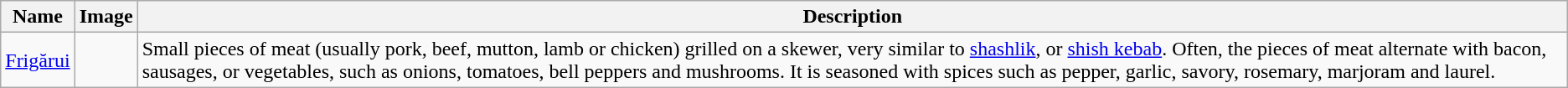<table class="wikitable">
<tr>
<th>Name</th>
<th class="unsortable">Image</th>
<th>Description</th>
</tr>
<tr>
<td><a href='#'>Frigărui</a></td>
<td></td>
<td>Small pieces of meat (usually pork, beef, mutton, lamb or chicken) grilled on a skewer, very similar to <a href='#'>shashlik</a>, or <a href='#'>shish kebab</a>. Often, the pieces of meat alternate with bacon, sausages, or vegetables, such as onions, tomatoes, bell peppers and mushrooms. It is seasoned with spices such as pepper, garlic, savory, rosemary, marjoram and laurel.</td>
</tr>
</table>
